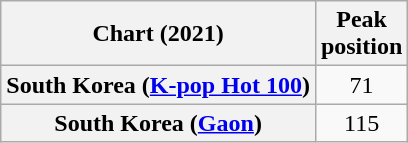<table class="wikitable plainrowheaders" style="text-align:center">
<tr>
<th scope="col">Chart (2021)</th>
<th scope="col">Peak<br>position</th>
</tr>
<tr>
<th scope="row">South Korea (<a href='#'>K-pop Hot 100</a>)</th>
<td>71</td>
</tr>
<tr>
<th scope="row">South Korea (<a href='#'>Gaon</a>)</th>
<td>115</td>
</tr>
</table>
